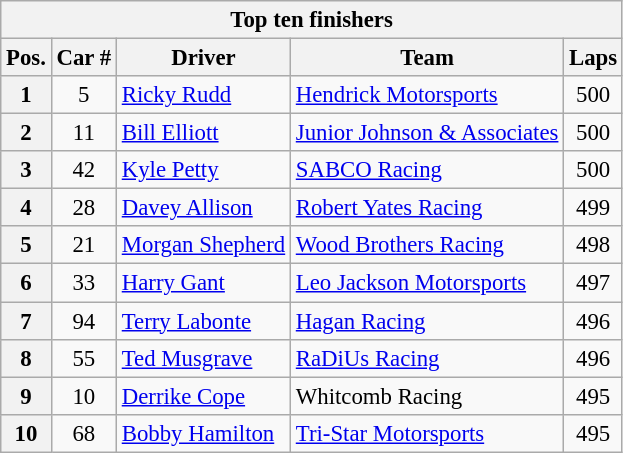<table class="wikitable" style="font-size:95%;">
<tr>
<th colspan=9>Top ten finishers</th>
</tr>
<tr>
<th>Pos.</th>
<th>Car #</th>
<th>Driver</th>
<th>Team</th>
<th>Laps</th>
</tr>
<tr>
<th>1</th>
<td align=center>5</td>
<td><a href='#'>Ricky Rudd</a></td>
<td><a href='#'>Hendrick Motorsports</a></td>
<td align=center>500</td>
</tr>
<tr>
<th>2</th>
<td align=center>11</td>
<td><a href='#'>Bill Elliott</a></td>
<td><a href='#'>Junior Johnson & Associates</a></td>
<td align=center>500</td>
</tr>
<tr>
<th>3</th>
<td align=center>42</td>
<td><a href='#'>Kyle Petty</a></td>
<td><a href='#'>SABCO Racing</a></td>
<td align=center>500</td>
</tr>
<tr>
<th>4</th>
<td align=center>28</td>
<td><a href='#'>Davey Allison</a></td>
<td><a href='#'>Robert Yates Racing</a></td>
<td align=center>499</td>
</tr>
<tr>
<th>5</th>
<td align=center>21</td>
<td><a href='#'>Morgan Shepherd</a></td>
<td><a href='#'>Wood Brothers Racing</a></td>
<td align=center>498</td>
</tr>
<tr>
<th>6</th>
<td align=center>33</td>
<td><a href='#'>Harry Gant</a></td>
<td><a href='#'>Leo Jackson Motorsports</a></td>
<td align=center>497</td>
</tr>
<tr>
<th>7</th>
<td align=center>94</td>
<td><a href='#'>Terry Labonte</a></td>
<td><a href='#'>Hagan Racing</a></td>
<td align=center>496</td>
</tr>
<tr>
<th>8</th>
<td align=center>55</td>
<td><a href='#'>Ted Musgrave</a></td>
<td><a href='#'>RaDiUs Racing</a></td>
<td align=center>496</td>
</tr>
<tr>
<th>9</th>
<td align=center>10</td>
<td><a href='#'>Derrike Cope</a></td>
<td>Whitcomb Racing</td>
<td align=center>495</td>
</tr>
<tr>
<th>10</th>
<td align=center>68</td>
<td><a href='#'>Bobby Hamilton</a></td>
<td><a href='#'>Tri-Star Motorsports</a></td>
<td align=center>495</td>
</tr>
</table>
